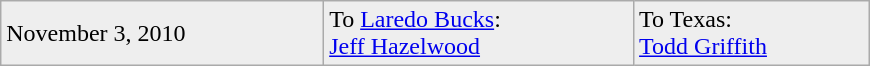<table class="wikitable" style="border:1px solid #999999; width:580px;">
<tr bgcolor="eeeeee">
<td>November 3, 2010 </td>
<td valign="top">To <a href='#'>Laredo Bucks</a>: <br> <a href='#'>Jeff Hazelwood</a></td>
<td valign="top">To Texas: <br> <a href='#'>Todd Griffith</a></td>
</tr>
</table>
